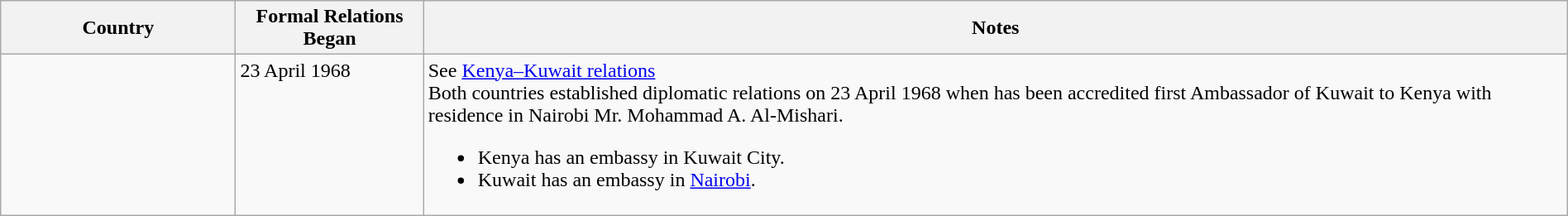<table class="wikitable sortable" style="width:100%; margin:auto;">
<tr>
<th style="width:15%;">Country</th>
<th style="width:12%;">Formal Relations Began</th>
<th>Notes</th>
</tr>
<tr valign="top">
<td></td>
<td>23 April 1968</td>
<td>See <a href='#'>Kenya–Kuwait relations</a><br>Both countries established diplomatic relations on 23 April 1968 when has been accredited first Ambassador of Kuwait to Kenya with residence in Nairobi Mr. Mohammad A. Al-Mishari.<ul><li>Kenya has an embassy in Kuwait City.</li><li>Kuwait has an embassy in <a href='#'>Nairobi</a>.</li></ul></td>
</tr>
</table>
